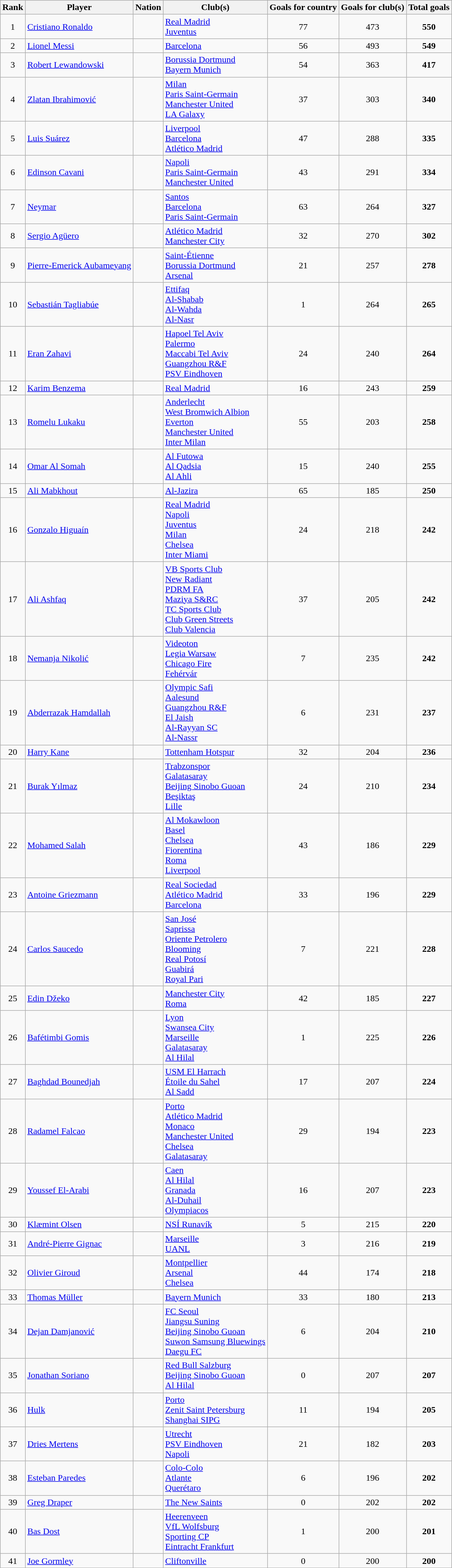<table class="wikitable sortable">
<tr>
<th>Rank</th>
<th>Player</th>
<th>Nation</th>
<th>Club(s)</th>
<th>Goals for country</th>
<th>Goals for club(s)</th>
<th>Total goals</th>
</tr>
<tr>
<td align="center">1</td>
<td><a href='#'>Cristiano Ronaldo</a></td>
<td></td>
<td> <a href='#'>Real Madrid</a><br> <a href='#'>Juventus</a></td>
<td align="center">77</td>
<td align="center">473</td>
<td align="center"><strong>550</strong></td>
</tr>
<tr>
<td align="center">2</td>
<td><a href='#'>Lionel Messi</a></td>
<td></td>
<td> <a href='#'>Barcelona</a></td>
<td align="center">56</td>
<td align="center">493</td>
<td align="center"><strong>549</strong></td>
</tr>
<tr>
<td align="center">3</td>
<td><a href='#'>Robert Lewandowski</a></td>
<td></td>
<td> <a href='#'>Borussia Dortmund</a><br> <a href='#'>Bayern Munich</a></td>
<td align="center">54</td>
<td align="center">363</td>
<td align="center"><strong>417</strong></td>
</tr>
<tr>
<td align="center">4</td>
<td><a href='#'>Zlatan Ibrahimović</a></td>
<td></td>
<td> <a href='#'>Milan</a><br> <a href='#'>Paris Saint-Germain</a><br> <a href='#'>Manchester United</a><br> <a href='#'>LA Galaxy</a></td>
<td align="center">37</td>
<td align="center">303</td>
<td align="center"><strong>340</strong></td>
</tr>
<tr>
<td align="center">5</td>
<td><a href='#'>Luis Suárez</a></td>
<td></td>
<td> <a href='#'>Liverpool</a><br> <a href='#'>Barcelona</a><br> <a href='#'>Atlético Madrid</a></td>
<td align="center">47</td>
<td align="center">288</td>
<td align="center"><strong>335</strong></td>
</tr>
<tr>
<td align="center">6</td>
<td><a href='#'>Edinson Cavani</a></td>
<td></td>
<td> <a href='#'>Napoli</a><br> <a href='#'>Paris Saint-Germain</a><br> <a href='#'>Manchester United</a></td>
<td align="center">43</td>
<td align="center">291</td>
<td align="center"><strong>334</strong></td>
</tr>
<tr>
<td align="center">7</td>
<td><a href='#'>Neymar</a></td>
<td></td>
<td> <a href='#'>Santos</a><br> <a href='#'>Barcelona</a><br> <a href='#'>Paris Saint-Germain</a></td>
<td align="center">63</td>
<td align="center">264</td>
<td align="center"><strong>327</strong></td>
</tr>
<tr>
<td align="center">8</td>
<td><a href='#'>Sergio Agüero</a></td>
<td></td>
<td> <a href='#'>Atlético Madrid</a><br> <a href='#'>Manchester City</a></td>
<td align="center">32</td>
<td align="center">270</td>
<td align="center"><strong>302</strong></td>
</tr>
<tr>
<td align="center">9</td>
<td><a href='#'>Pierre-Emerick Aubameyang</a></td>
<td></td>
<td> <a href='#'>Saint-Étienne</a><br> <a href='#'>Borussia Dortmund</a><br> <a href='#'>Arsenal</a></td>
<td align="center">21</td>
<td align="center">257</td>
<td align="center"><strong>278</strong></td>
</tr>
<tr>
<td align="center">10</td>
<td><a href='#'>Sebastián Tagliabúe</a></td>
<td></td>
<td> <a href='#'>Ettifaq</a><br> <a href='#'>Al-Shabab</a><br> <a href='#'>Al-Wahda</a><br> <a href='#'>Al-Nasr</a></td>
<td align="center">1</td>
<td align="center">264</td>
<td align="center"><strong>265</strong></td>
</tr>
<tr>
<td align="center">11</td>
<td><a href='#'>Eran Zahavi</a></td>
<td></td>
<td> <a href='#'>Hapoel Tel Aviv</a><br> <a href='#'>Palermo</a><br> <a href='#'>Maccabi Tel Aviv</a><br> <a href='#'>Guangzhou R&F</a><br> <a href='#'>PSV Eindhoven</a></td>
<td align="center">24</td>
<td align="center">240</td>
<td align="center"><strong>264</strong></td>
</tr>
<tr>
<td align="center">12</td>
<td><a href='#'>Karim Benzema</a></td>
<td></td>
<td> <a href='#'>Real Madrid</a></td>
<td align="center">16</td>
<td align="center">243</td>
<td align="center"><strong>259</strong></td>
</tr>
<tr>
<td align="center">13</td>
<td><a href='#'>Romelu Lukaku</a></td>
<td></td>
<td> <a href='#'>Anderlecht</a><br> <a href='#'>West Bromwich Albion</a><br> <a href='#'>Everton</a><br> <a href='#'>Manchester United</a><br> <a href='#'>Inter Milan</a></td>
<td align="center">55</td>
<td align="center">203</td>
<td align="center"><strong>258</strong></td>
</tr>
<tr>
<td align="center">14</td>
<td><a href='#'>Omar Al Somah</a></td>
<td></td>
<td> <a href='#'>Al Futowa</a><br> <a href='#'>Al Qadsia</a><br> <a href='#'>Al Ahli</a></td>
<td align="center">15</td>
<td align="center">240</td>
<td align="center"><strong>255</strong></td>
</tr>
<tr>
<td align="center">15</td>
<td><a href='#'>Ali Mabkhout</a></td>
<td></td>
<td> <a href='#'>Al-Jazira</a></td>
<td align="center">65</td>
<td align="center">185</td>
<td align="center"><strong>250</strong></td>
</tr>
<tr>
<td align="center">16</td>
<td><a href='#'>Gonzalo Higuaín</a></td>
<td></td>
<td> <a href='#'>Real Madrid</a><br> <a href='#'>Napoli</a><br> <a href='#'>Juventus</a><br> <a href='#'>Milan</a><br> <a href='#'>Chelsea</a><br> <a href='#'>Inter Miami</a></td>
<td align="center">24</td>
<td align="center">218</td>
<td align="center"><strong>242</strong></td>
</tr>
<tr>
<td align="center">17</td>
<td><a href='#'>Ali Ashfaq</a></td>
<td></td>
<td> <a href='#'>VB Sports Club</a><br> <a href='#'>New Radiant</a><br> <a href='#'>PDRM FA</a><br> <a href='#'>Maziya S&RC</a><br> <a href='#'>TC Sports Club</a><br> <a href='#'>Club Green Streets</a><br> <a href='#'>Club Valencia</a></td>
<td align="center">37</td>
<td align="center">205</td>
<td align="center"><strong>242</strong></td>
</tr>
<tr>
<td align="center">18</td>
<td><a href='#'>Nemanja Nikolić</a></td>
<td></td>
<td> <a href='#'>Videoton</a><br> <a href='#'>Legia Warsaw</a><br> <a href='#'>Chicago Fire</a><br> <a href='#'>Fehérvár</a></td>
<td align="center">7</td>
<td align="center">235</td>
<td align="center"><strong>242</strong></td>
</tr>
<tr>
<td align="center">19</td>
<td><a href='#'>Abderrazak Hamdallah</a></td>
<td></td>
<td> <a href='#'>Olympic Safi</a><br> <a href='#'>Aalesund</a><br> <a href='#'>Guangzhou R&F</a><br> <a href='#'>El Jaish</a><br> <a href='#'>Al-Rayyan SC</a><br> <a href='#'>Al-Nassr</a></td>
<td align="center">6</td>
<td align="center">231</td>
<td align="center"><strong>237</strong></td>
</tr>
<tr>
<td align="center">20</td>
<td><a href='#'>Harry Kane</a></td>
<td></td>
<td> <a href='#'>Tottenham Hotspur</a></td>
<td align="center">32</td>
<td align="center">204</td>
<td align="center"><strong>236</strong></td>
</tr>
<tr>
<td align="center">21</td>
<td><a href='#'>Burak Yılmaz</a></td>
<td></td>
<td> <a href='#'>Trabzonspor</a><br> <a href='#'>Galatasaray</a><br> <a href='#'>Beijing Sinobo Guoan</a><br> <a href='#'>Beşiktaş</a><br> <a href='#'>Lille</a></td>
<td align="center">24</td>
<td align="center">210</td>
<td align="center"><strong>234</strong></td>
</tr>
<tr>
<td align="center">22</td>
<td><a href='#'>Mohamed Salah</a></td>
<td></td>
<td> <a href='#'>Al Mokawloon</a><br> <a href='#'>Basel</a><br> <a href='#'>Chelsea</a><br> <a href='#'>Fiorentina</a><br> <a href='#'>Roma</a><br> <a href='#'>Liverpool</a></td>
<td align="center">43</td>
<td align="center">186</td>
<td align="center"><strong>229</strong></td>
</tr>
<tr>
<td align="center">23</td>
<td><a href='#'>Antoine Griezmann</a></td>
<td></td>
<td> <a href='#'>Real Sociedad</a><br> <a href='#'>Atlético Madrid</a><br> <a href='#'>Barcelona</a></td>
<td align="center">33</td>
<td align="center">196</td>
<td align="center"><strong>229</strong></td>
</tr>
<tr>
<td align="center">24</td>
<td><a href='#'>Carlos Saucedo</a></td>
<td></td>
<td> <a href='#'>San José</a><br> <a href='#'>Saprissa</a><br> <a href='#'>Oriente Petrolero</a><br> <a href='#'>Blooming</a><br> <a href='#'>Real Potosí</a><br> <a href='#'>Guabirá</a><br> <a href='#'>Royal Pari</a></td>
<td align="center">7</td>
<td align="center">221</td>
<td align="center"><strong>228</strong></td>
</tr>
<tr>
<td align="center">25</td>
<td><a href='#'>Edin Džeko</a></td>
<td></td>
<td> <a href='#'>Manchester City</a><br> <a href='#'>Roma</a></td>
<td align="center">42</td>
<td align="center">185</td>
<td align="center"><strong>227</strong></td>
</tr>
<tr>
<td align="center">26</td>
<td><a href='#'>Bafétimbi Gomis</a></td>
<td></td>
<td> <a href='#'>Lyon</a><br> <a href='#'>Swansea City</a><br> <a href='#'>Marseille</a><br> <a href='#'>Galatasaray</a><br> <a href='#'>Al Hilal</a></td>
<td align="center">1</td>
<td align="center">225</td>
<td align="center"><strong>226</strong></td>
</tr>
<tr>
<td align="center">27</td>
<td><a href='#'>Baghdad Bounedjah</a></td>
<td></td>
<td> <a href='#'>USM El Harrach</a><br> <a href='#'>Étoile du Sahel</a><br> <a href='#'>Al Sadd</a></td>
<td align="center">17</td>
<td align="center">207</td>
<td align="center"><strong>224</strong></td>
</tr>
<tr>
<td align="center">28</td>
<td><a href='#'>Radamel Falcao</a></td>
<td></td>
<td> <a href='#'>Porto</a><br> <a href='#'>Atlético Madrid</a><br> <a href='#'>Monaco</a><br> <a href='#'>Manchester United</a><br> <a href='#'>Chelsea</a><br> <a href='#'>Galatasaray</a></td>
<td align="center">29</td>
<td align="center">194</td>
<td align="center"><strong>223</strong></td>
</tr>
<tr>
<td align="center">29</td>
<td><a href='#'>Youssef El-Arabi</a></td>
<td></td>
<td> <a href='#'>Caen</a><br> <a href='#'>Al Hilal</a><br> <a href='#'>Granada</a><br> <a href='#'>Al-Duhail</a><br> <a href='#'>Olympiacos</a></td>
<td align="center">16</td>
<td align="center">207</td>
<td align="center"><strong>223</strong></td>
</tr>
<tr>
<td align="center">30</td>
<td><a href='#'>Klæmint Olsen</a></td>
<td></td>
<td> <a href='#'>NSÍ Runavík</a></td>
<td align="center">5</td>
<td align="center">215</td>
<td align="center"><strong>220</strong></td>
</tr>
<tr>
<td align="center">31</td>
<td><a href='#'>André-Pierre Gignac</a></td>
<td></td>
<td> <a href='#'>Marseille</a><br> <a href='#'>UANL</a></td>
<td align="center">3</td>
<td align="center">216</td>
<td align="center"><strong>219</strong></td>
</tr>
<tr>
<td align="center">32</td>
<td><a href='#'>Olivier Giroud</a></td>
<td></td>
<td> <a href='#'>Montpellier</a><br> <a href='#'>Arsenal</a><br> <a href='#'>Chelsea</a></td>
<td align="center">44</td>
<td align="center">174</td>
<td align="center"><strong>218</strong></td>
</tr>
<tr>
<td align="center">33</td>
<td><a href='#'>Thomas Müller</a></td>
<td></td>
<td> <a href='#'>Bayern Munich</a></td>
<td align="center">33</td>
<td align="center">180</td>
<td align="center"><strong>213</strong></td>
</tr>
<tr>
<td align="center">34</td>
<td><a href='#'>Dejan Damjanović</a></td>
<td></td>
<td> <a href='#'>FC Seoul</a><br> <a href='#'>Jiangsu Suning</a><br> <a href='#'>Beijing Sinobo Guoan</a><br> <a href='#'>Suwon Samsung Bluewings</a><br> <a href='#'>Daegu FC</a></td>
<td align="center">6</td>
<td align="center">204</td>
<td align="center"><strong>210</strong></td>
</tr>
<tr>
<td align="center">35</td>
<td><a href='#'>Jonathan Soriano</a></td>
<td></td>
<td> <a href='#'>Red Bull Salzburg</a><br> <a href='#'>Beijing Sinobo Guoan</a><br> <a href='#'>Al Hilal</a></td>
<td align="center">0</td>
<td align="center">207</td>
<td align="center"><strong>207</strong></td>
</tr>
<tr>
<td align="center">36</td>
<td><a href='#'>Hulk</a></td>
<td></td>
<td> <a href='#'>Porto</a><br> <a href='#'>Zenit Saint Petersburg</a><br> <a href='#'>Shanghai SIPG</a></td>
<td align="center">11</td>
<td align="center">194</td>
<td align="center"><strong>205</strong></td>
</tr>
<tr>
<td align="center">37</td>
<td><a href='#'>Dries Mertens</a></td>
<td></td>
<td> <a href='#'>Utrecht</a><br> <a href='#'>PSV Eindhoven</a><br> <a href='#'>Napoli</a></td>
<td align="center">21</td>
<td align="center">182</td>
<td align="center"><strong>203</strong></td>
</tr>
<tr>
<td align="center">38</td>
<td><a href='#'>Esteban Paredes</a></td>
<td></td>
<td> <a href='#'>Colo-Colo</a><br> <a href='#'>Atlante</a><br> <a href='#'>Querétaro</a></td>
<td align="center">6</td>
<td align="center">196</td>
<td align="center"><strong>202</strong></td>
</tr>
<tr>
<td align="center">39</td>
<td><a href='#'>Greg Draper</a></td>
<td></td>
<td> <a href='#'>The New Saints</a></td>
<td align="center">0</td>
<td align="center">202</td>
<td align="center"><strong>202</strong></td>
</tr>
<tr>
<td align="center">40</td>
<td><a href='#'>Bas Dost</a></td>
<td></td>
<td> <a href='#'>Heerenveen</a><br> <a href='#'>VfL Wolfsburg</a><br> <a href='#'>Sporting CP</a><br> <a href='#'>Eintracht Frankfurt</a></td>
<td align="center">1</td>
<td align="center">200</td>
<td align="center"><strong>201</strong></td>
</tr>
<tr>
<td align="center">41</td>
<td><a href='#'>Joe Gormley</a></td>
<td></td>
<td> <a href='#'>Cliftonville</a></td>
<td align="center">0</td>
<td align="center">200</td>
<td align="center"><strong>200</strong></td>
</tr>
</table>
